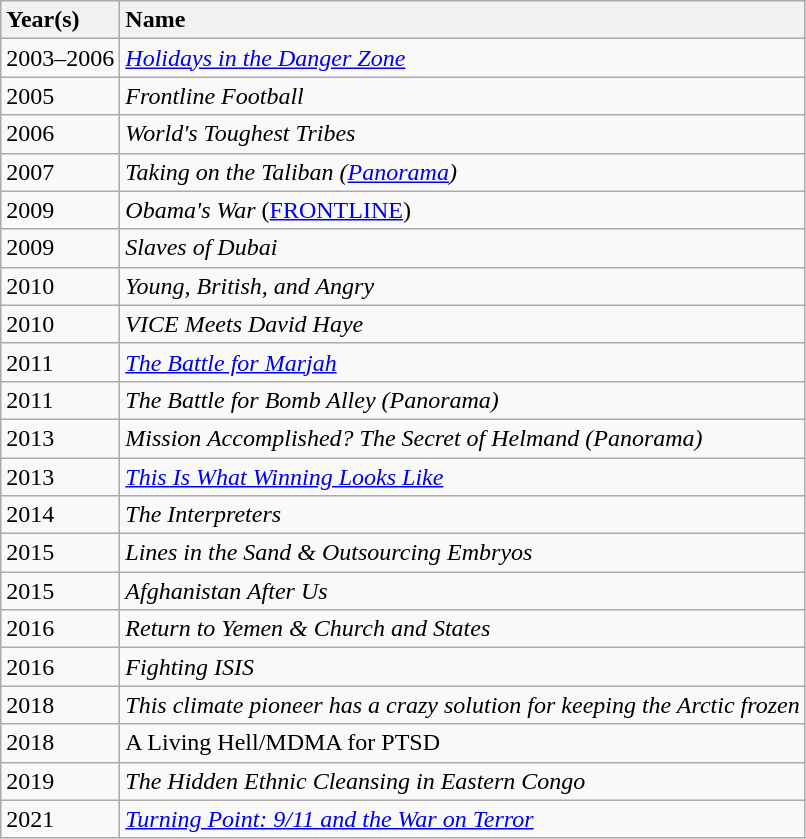<table class="wikitable sortable">
<tr>
<th style="text-align: left">Year(s)</th>
<th style="text-align: left">Name</th>
</tr>
<tr>
<td>2003–2006</td>
<td><em><a href='#'>Holidays in the Danger Zone</a></em></td>
</tr>
<tr>
<td>2005</td>
<td><em>Frontline Football</em></td>
</tr>
<tr>
<td>2006</td>
<td><em>World's Toughest Tribes</em></td>
</tr>
<tr>
<td>2007</td>
<td><em>Taking on the Taliban (<a href='#'>Panorama</a>)</em></td>
</tr>
<tr>
<td>2009</td>
<td><em>Obama's War</em> (<a href='#'>FRONTLINE</a>)</td>
</tr>
<tr>
<td>2009</td>
<td><em>Slaves of Dubai</em></td>
</tr>
<tr>
<td>2010</td>
<td><em>Young, British, and Angry</em></td>
</tr>
<tr>
<td>2010</td>
<td><em>VICE Meets David Haye</em></td>
</tr>
<tr>
<td>2011</td>
<td><em><a href='#'>The Battle for Marjah</a></em></td>
</tr>
<tr>
<td>2011</td>
<td><em>The Battle for Bomb Alley (Panorama)</em></td>
</tr>
<tr>
<td>2013</td>
<td><em>Mission Accomplished? The Secret of Helmand (Panorama)</em></td>
</tr>
<tr>
<td>2013</td>
<td><em><a href='#'>This Is What Winning Looks Like</a></em></td>
</tr>
<tr>
<td>2014</td>
<td><em>The Interpreters</em></td>
</tr>
<tr>
<td>2015</td>
<td><em>Lines in the Sand & Outsourcing Embryos</em></td>
</tr>
<tr>
<td>2015</td>
<td><em>Afghanistan After Us</em></td>
</tr>
<tr>
<td>2016</td>
<td><em>Return to Yemen & Church and States</em></td>
</tr>
<tr>
<td>2016</td>
<td><em>Fighting ISIS</em></td>
</tr>
<tr>
<td>2018</td>
<td><em>This climate pioneer has a crazy solution for keeping the Arctic frozen</em></td>
</tr>
<tr>
<td>2018</td>
<td>A Living Hell/MDMA for PTSD</td>
</tr>
<tr>
<td>2019</td>
<td><em>The Hidden Ethnic Cleansing in Eastern Congo</em></td>
</tr>
<tr>
<td>2021</td>
<td><em><a href='#'>Turning Point: 9/11 and the War on Terror</a></em></td>
</tr>
</table>
